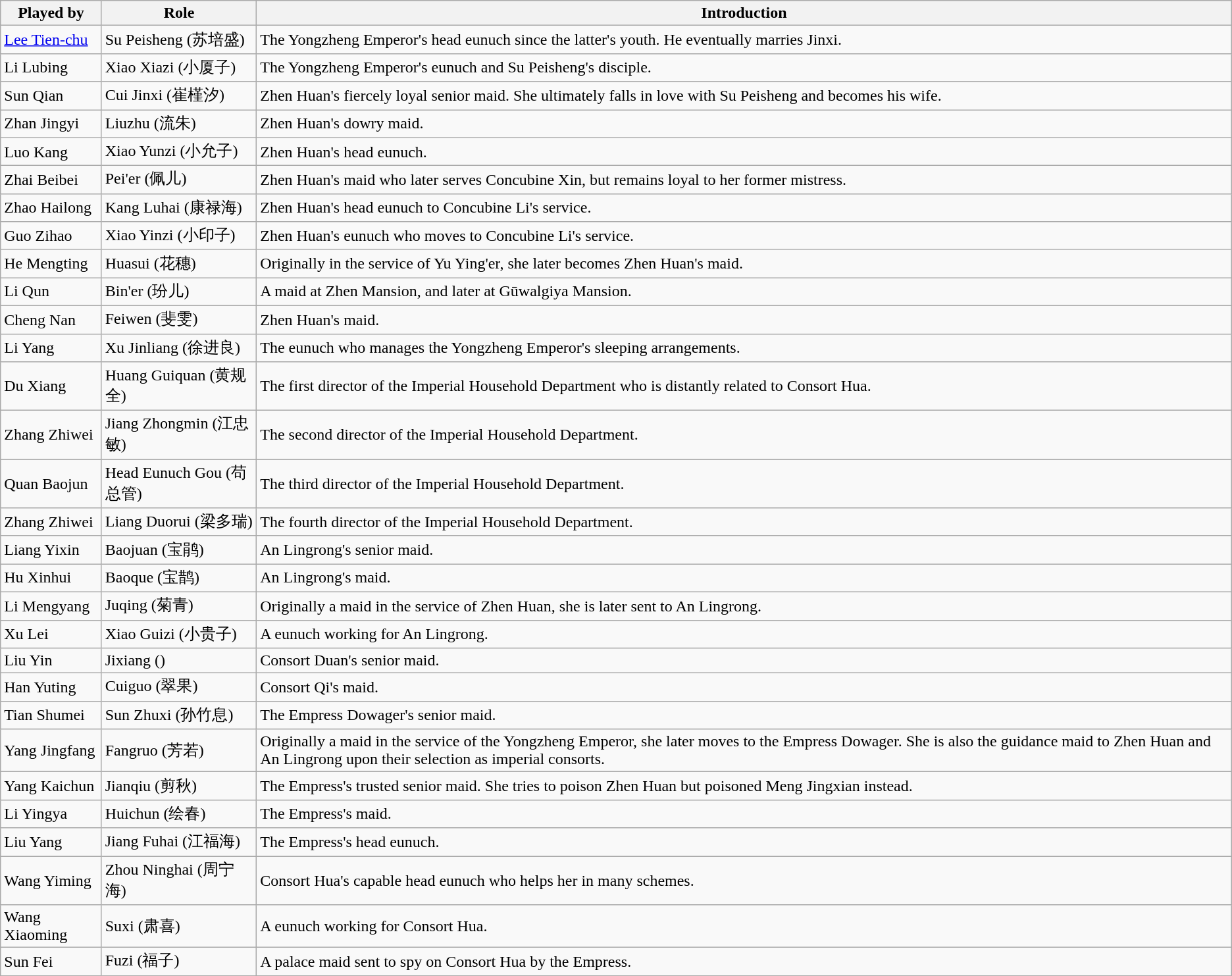<table class="wikitable">
<tr>
<th>Played by</th>
<th>Role</th>
<th>Introduction</th>
</tr>
<tr>
<td><a href='#'>Lee Tien-chu</a></td>
<td>Su Peisheng (苏培盛)</td>
<td>The Yongzheng Emperor's head eunuch since the latter's youth. He eventually marries Jinxi.</td>
</tr>
<tr>
<td>Li Lubing</td>
<td>Xiao Xiazi (小厦子)</td>
<td>The Yongzheng Emperor's eunuch and Su Peisheng's disciple.</td>
</tr>
<tr>
<td>Sun Qian</td>
<td>Cui Jinxi (崔槿汐)</td>
<td>Zhen Huan's fiercely loyal senior maid. She ultimately falls in love with Su Peisheng and becomes his wife.</td>
</tr>
<tr>
<td>Zhan Jingyi</td>
<td>Liuzhu (流朱)</td>
<td>Zhen Huan's dowry maid.</td>
</tr>
<tr>
<td>Luo Kang</td>
<td>Xiao Yunzi (小允子)</td>
<td>Zhen Huan's head eunuch.</td>
</tr>
<tr>
<td>Zhai Beibei</td>
<td>Pei'er (佩儿)</td>
<td>Zhen Huan's maid who later serves Concubine Xin, but remains loyal to her former mistress.</td>
</tr>
<tr>
<td>Zhao Hailong</td>
<td>Kang Luhai (康禄海)</td>
<td>Zhen Huan's head eunuch to Concubine Li's service.</td>
</tr>
<tr>
<td>Guo Zihao</td>
<td>Xiao Yinzi (小印子)</td>
<td>Zhen Huan's eunuch who moves to Concubine Li's service.</td>
</tr>
<tr>
<td>He Mengting</td>
<td>Huasui (花穗)</td>
<td>Originally in the service of Yu Ying'er, she later becomes Zhen Huan's maid.</td>
</tr>
<tr>
<td>Li Qun</td>
<td>Bin'er (玢儿)</td>
<td>A maid at Zhen Mansion, and later at Gūwalgiya Mansion.</td>
</tr>
<tr>
<td>Cheng Nan</td>
<td>Feiwen (斐雯)</td>
<td>Zhen Huan's maid.</td>
</tr>
<tr>
<td>Li Yang</td>
<td>Xu Jinliang (徐进良)</td>
<td>The eunuch who manages the Yongzheng Emperor's sleeping arrangements.</td>
</tr>
<tr>
<td>Du Xiang</td>
<td>Huang Guiquan (黄规全)</td>
<td>The first director of the Imperial Household Department who is distantly related to Consort Hua.</td>
</tr>
<tr>
<td>Zhang Zhiwei</td>
<td>Jiang Zhongmin (江忠敏)</td>
<td>The second director of the Imperial Household Department.</td>
</tr>
<tr>
<td>Quan Baojun</td>
<td>Head Eunuch Gou (苟总管)</td>
<td>The third director of the Imperial Household Department.</td>
</tr>
<tr>
<td>Zhang Zhiwei</td>
<td>Liang Duorui (梁多瑞)</td>
<td>The fourth director of the Imperial Household Department.</td>
</tr>
<tr>
<td>Liang Yixin</td>
<td>Baojuan (宝鹃)</td>
<td>An Lingrong's senior maid.</td>
</tr>
<tr>
<td>Hu Xinhui</td>
<td>Baoque (宝鹊)</td>
<td>An Lingrong's maid.</td>
</tr>
<tr>
<td>Li Mengyang</td>
<td>Juqing (菊青)</td>
<td>Originally a maid in the service of Zhen Huan, she is later sent to An Lingrong.</td>
</tr>
<tr>
<td>Xu Lei</td>
<td>Xiao Guizi (小贵子)</td>
<td>A eunuch working for An Lingrong.</td>
</tr>
<tr>
<td>Liu Yin</td>
<td>Jixiang ()</td>
<td>Consort Duan's senior maid.</td>
</tr>
<tr>
<td>Han Yuting</td>
<td>Cuiguo (翠果)</td>
<td>Consort Qi's maid.</td>
</tr>
<tr>
<td>Tian Shumei</td>
<td>Sun Zhuxi (孙竹息)</td>
<td>The Empress Dowager's senior maid.</td>
</tr>
<tr>
<td>Yang Jingfang</td>
<td>Fangruo (芳若)</td>
<td>Originally a maid in the service of the Yongzheng Emperor, she later moves to the Empress Dowager. She is also the guidance maid to Zhen Huan and An Lingrong upon their selection as imperial consorts.</td>
</tr>
<tr>
<td>Yang Kaichun</td>
<td>Jianqiu (剪秋)</td>
<td>The Empress's trusted senior maid. She tries to poison Zhen Huan but poisoned Meng Jingxian instead.</td>
</tr>
<tr>
<td>Li Yingya</td>
<td>Huichun (绘春)</td>
<td>The Empress's maid.</td>
</tr>
<tr>
<td>Liu Yang</td>
<td>Jiang Fuhai (江福海)</td>
<td>The Empress's head eunuch.</td>
</tr>
<tr>
<td>Wang Yiming</td>
<td>Zhou Ninghai (周宁海)</td>
<td>Consort Hua's capable head eunuch who helps her in many schemes.</td>
</tr>
<tr>
<td>Wang Xiaoming</td>
<td>Suxi (肃喜)</td>
<td>A eunuch working for Consort Hua.</td>
</tr>
<tr>
<td>Sun Fei</td>
<td>Fuzi (福子)</td>
<td>A palace maid sent to spy on Consort Hua by the Empress.</td>
</tr>
</table>
